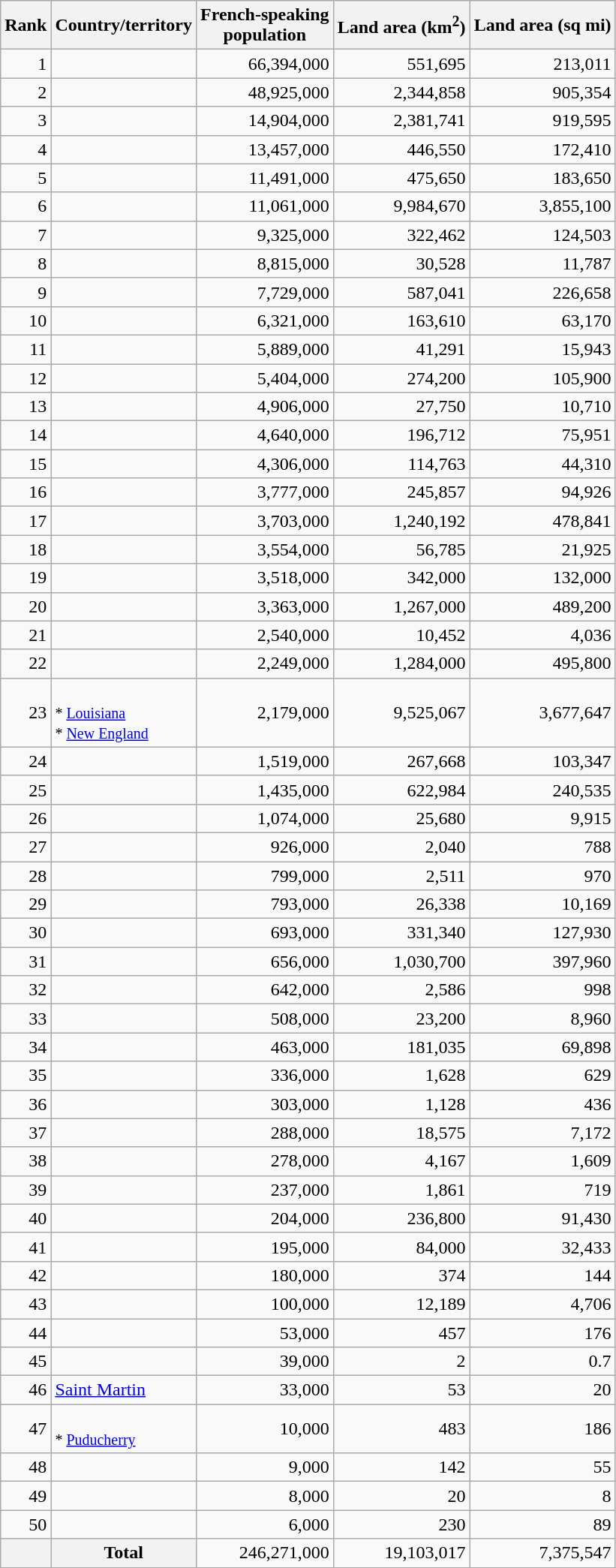<table class="wikitable sortable" style="text-align:right">
<tr>
<th>Rank</th>
<th style="text-align:center">Country/territory</th>
<th style="text-align:center">French-speaking<br>population</th>
<th>Land area (km<sup>2</sup>)</th>
<th>Land area (sq mi)</th>
</tr>
<tr>
<td>1</td>
<td align=left></td>
<td>66,394,000</td>
<td>551,695</td>
<td>213,011</td>
</tr>
<tr>
<td>2</td>
<td align=left></td>
<td>48,925,000</td>
<td>2,344,858</td>
<td>905,354</td>
</tr>
<tr>
<td>3</td>
<td align=left></td>
<td>14,904,000</td>
<td>2,381,741</td>
<td>919,595</td>
</tr>
<tr>
<td>4</td>
<td align=left></td>
<td>13,457,000</td>
<td>446,550</td>
<td>172,410</td>
</tr>
<tr>
<td>5</td>
<td align=left></td>
<td>11,491,000</td>
<td>475,650</td>
<td>183,650</td>
</tr>
<tr>
<td>6</td>
<td align=left></td>
<td>11,061,000</td>
<td>9,984,670</td>
<td>3,855,100</td>
</tr>
<tr>
<td>7</td>
<td align=left></td>
<td>9,325,000</td>
<td>322,462</td>
<td>124,503</td>
</tr>
<tr>
<td>8</td>
<td align="left"></td>
<td>8,815,000</td>
<td>30,528</td>
<td>11,787</td>
</tr>
<tr>
<td>9</td>
<td align=left></td>
<td>7,729,000</td>
<td>587,041</td>
<td>226,658</td>
</tr>
<tr>
<td>10</td>
<td align=left></td>
<td>6,321,000</td>
<td>163,610</td>
<td>63,170</td>
</tr>
<tr>
<td>11</td>
<td align="left"></td>
<td>5,889,000</td>
<td>41,291</td>
<td>15,943</td>
</tr>
<tr>
<td>12</td>
<td align=left></td>
<td>5,404,000</td>
<td>274,200</td>
<td>105,900</td>
</tr>
<tr>
<td>13</td>
<td align=left></td>
<td>4,906,000</td>
<td>27,750</td>
<td>10,710</td>
</tr>
<tr>
<td>14</td>
<td align=left></td>
<td>4,640,000</td>
<td>196,712</td>
<td>75,951</td>
</tr>
<tr>
<td>15</td>
<td align=left></td>
<td>4,306,000</td>
<td>114,763</td>
<td>44,310</td>
</tr>
<tr>
<td>16</td>
<td align=left></td>
<td>3,777,000</td>
<td>245,857</td>
<td>94,926</td>
</tr>
<tr>
<td>17</td>
<td align=left></td>
<td>3,703,000</td>
<td>1,240,192</td>
<td>478,841</td>
</tr>
<tr>
<td>18</td>
<td align=left></td>
<td>3,554,000</td>
<td>56,785</td>
<td>21,925</td>
</tr>
<tr>
<td>19</td>
<td align=left></td>
<td>3,518,000</td>
<td>342,000</td>
<td>132,000</td>
</tr>
<tr>
<td>20</td>
<td align=left></td>
<td>3,363,000</td>
<td>1,267,000</td>
<td>489,200</td>
</tr>
<tr>
<td>21</td>
<td align=left></td>
<td>2,540,000</td>
<td>10,452</td>
<td>4,036</td>
</tr>
<tr>
<td>22</td>
<td align=left></td>
<td>2,249,000</td>
<td>1,284,000</td>
<td>495,800</td>
</tr>
<tr>
<td>23</td>
<td align=left><br><small>* <a href='#'>Louisiana</a></small><br><small>* <a href='#'>New England</a></small></td>
<td>2,179,000</td>
<td>9,525,067</td>
<td>3,677,647</td>
</tr>
<tr>
<td>24</td>
<td align=left></td>
<td>1,519,000</td>
<td>267,668</td>
<td>103,347</td>
</tr>
<tr>
<td>25</td>
<td align=left></td>
<td>1,435,000</td>
<td>622,984</td>
<td>240,535</td>
</tr>
<tr>
<td>26</td>
<td align=left></td>
<td>1,074,000</td>
<td>25,680</td>
<td>9,915</td>
</tr>
<tr>
<td>27</td>
<td align=left></td>
<td>926,000</td>
<td>2,040</td>
<td>788</td>
</tr>
<tr>
<td>28</td>
<td align=left></td>
<td>799,000</td>
<td>2,511</td>
<td>970</td>
</tr>
<tr>
<td>29</td>
<td align=left></td>
<td>793,000</td>
<td>26,338</td>
<td>10,169</td>
</tr>
<tr>
<td>30</td>
<td align=left></td>
<td>693,000</td>
<td>331,340</td>
<td>127,930</td>
</tr>
<tr>
<td>31</td>
<td align=left></td>
<td>656,000</td>
<td>1,030,700</td>
<td>397,960</td>
</tr>
<tr>
<td>32</td>
<td align=left></td>
<td>642,000</td>
<td>2,586</td>
<td>998</td>
</tr>
<tr>
<td>33</td>
<td align=left></td>
<td>508,000</td>
<td>23,200</td>
<td>8,960</td>
</tr>
<tr>
<td>34</td>
<td align=left></td>
<td>463,000</td>
<td>181,035</td>
<td>69,898</td>
</tr>
<tr>
<td>35</td>
<td align=left></td>
<td>336,000</td>
<td>1,628</td>
<td>629</td>
</tr>
<tr>
<td>36</td>
<td align=left></td>
<td>303,000</td>
<td>1,128</td>
<td>436</td>
</tr>
<tr>
<td>37</td>
<td align=left></td>
<td>288,000</td>
<td>18,575</td>
<td>7,172</td>
</tr>
<tr>
<td>38</td>
<td align=left></td>
<td>278,000</td>
<td>4,167</td>
<td>1,609</td>
</tr>
<tr>
<td>39</td>
<td align=left></td>
<td>237,000</td>
<td>1,861</td>
<td>719</td>
</tr>
<tr>
<td>40</td>
<td align=left></td>
<td>204,000</td>
<td>236,800</td>
<td>91,430</td>
</tr>
<tr>
<td>41</td>
<td align=left></td>
<td>195,000</td>
<td>84,000</td>
<td>32,433</td>
</tr>
<tr>
<td>42</td>
<td align=left></td>
<td>180,000</td>
<td>374</td>
<td>144</td>
</tr>
<tr>
<td>43</td>
<td align=left></td>
<td>100,000</td>
<td>12,189</td>
<td>4,706</td>
</tr>
<tr>
<td>44</td>
<td align=left></td>
<td>53,000</td>
<td>457</td>
<td>176</td>
</tr>
<tr>
<td>45</td>
<td align=left></td>
<td>39,000</td>
<td>2</td>
<td>0.7</td>
</tr>
<tr>
<td>46</td>
<td align=left> <a href='#'>Saint Martin</a></td>
<td>33,000</td>
<td>53</td>
<td>20</td>
</tr>
<tr>
<td>47</td>
<td align=left><br><small>* <a href='#'>Puducherry</a></small><br></td>
<td>10,000</td>
<td>483</td>
<td>186</td>
</tr>
<tr>
<td>48</td>
<td align=left></td>
<td>9,000</td>
<td>142</td>
<td>55</td>
</tr>
<tr>
<td>49</td>
<td align=left></td>
<td>8,000</td>
<td>20</td>
<td>8</td>
</tr>
<tr>
<td>50</td>
<td align=left></td>
<td>6,000</td>
<td>230</td>
<td>89</td>
</tr>
<tr>
<th></th>
<th>Total</th>
<td>246,271,000</td>
<td>19,103,017</td>
<td>7,375,547</td>
</tr>
</table>
